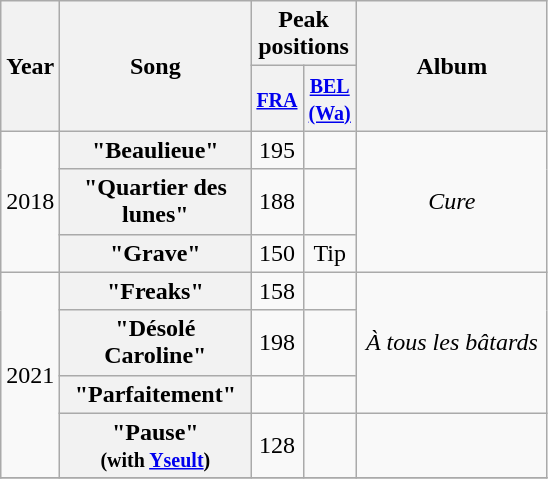<table class="wikitable plainrowheaders" style="text-align:center">
<tr>
<th rowspan="2" width="10">Year</th>
<th rowspan="2" width="120">Song</th>
<th colspan="2" width="30">Peak positions</th>
<th rowspan="2" width="120">Album</th>
</tr>
<tr>
<th width="20"><small><a href='#'>FRA</a></small><br></th>
<th width="20"><small><a href='#'>BEL<br>(Wa)</a></small><br></th>
</tr>
<tr>
<td rowspan="3">2018</td>
<th scope="row">"Beaulieue"</th>
<td>195</td>
<td></td>
<td rowspan="3"><em>Cure</em></td>
</tr>
<tr>
<th scope="row">"Quartier des lunes"</th>
<td>188</td>
<td></td>
</tr>
<tr>
<th scope="row">"Grave"</th>
<td>150</td>
<td>Tip</td>
</tr>
<tr>
<td rowspan=4>2021</td>
<th scope="row">"Freaks"</th>
<td>158</td>
<td></td>
<td rowspan=3><em>À tous les bâtards</em></td>
</tr>
<tr>
<th scope="row">"Désolé Caroline"</th>
<td>198</td>
<td></td>
</tr>
<tr>
<th scope="row">"Parfaitement"</th>
<td></td>
<td></td>
</tr>
<tr>
<th scope="row">"Pause" <br><small>(with <a href='#'>Yseult</a>)</small></th>
<td>128</td>
<td></td>
<td></td>
</tr>
<tr>
</tr>
</table>
